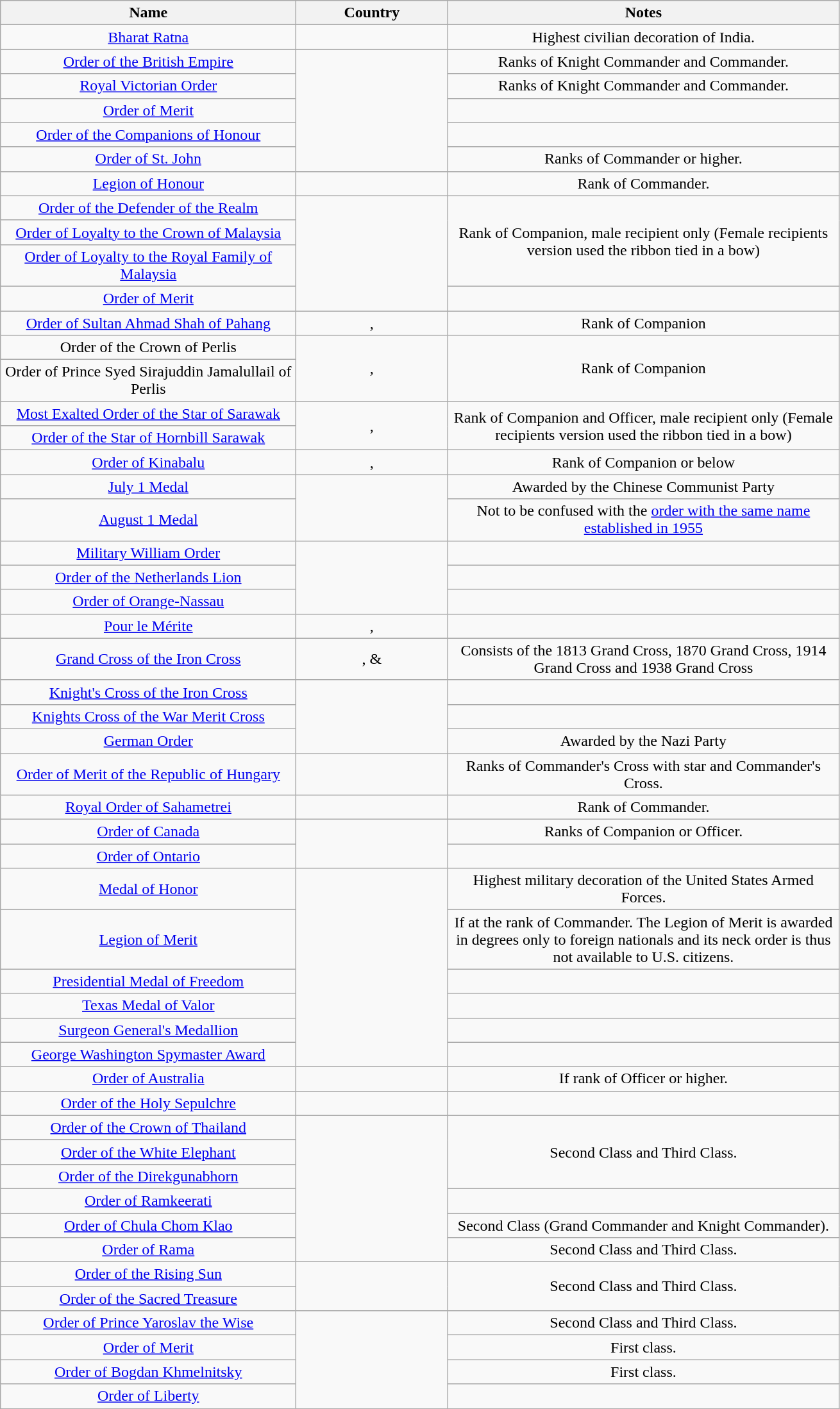<table class="wikitable sortable" style="text-align:center">
<tr style="background:#cccccc">
<th scope="col" style="width: 300px;">Name</th>
<th scope="col" style="width: 150px;">Country</th>
<th scope="col" style="width: 400px;">Notes</th>
</tr>
<tr>
<td><a href='#'>Bharat Ratna</a></td>
<td></td>
<td>Highest civilian decoration of India.</td>
</tr>
<tr>
<td><a href='#'>Order of the British Empire</a></td>
<td rowspan="5"></td>
<td>Ranks of Knight Commander and Commander.</td>
</tr>
<tr>
<td><a href='#'>Royal Victorian Order</a></td>
<td>Ranks of Knight Commander and Commander.</td>
</tr>
<tr>
<td><a href='#'>Order of Merit</a></td>
<td></td>
</tr>
<tr>
<td><a href='#'>Order of the Companions of Honour</a></td>
<td></td>
</tr>
<tr>
<td><a href='#'>Order of St. John</a></td>
<td>Ranks of Commander or higher.</td>
</tr>
<tr>
<td><a href='#'>Legion of Honour</a></td>
<td></td>
<td>Rank of Commander.</td>
</tr>
<tr>
<td><a href='#'>Order of the Defender of the Realm</a></td>
<td rowspan="4"></td>
<td rowspan="3">Rank of Companion, male recipient only (Female recipients version used the ribbon tied in a bow)</td>
</tr>
<tr>
<td><a href='#'>Order of Loyalty to the Crown of Malaysia</a></td>
</tr>
<tr>
<td><a href='#'>Order of Loyalty to the Royal Family of Malaysia</a></td>
</tr>
<tr>
<td><a href='#'>Order of Merit</a></td>
<td></td>
</tr>
<tr>
<td><a href='#'>Order of Sultan Ahmad Shah of Pahang</a></td>
<td>,<br></td>
<td>Rank of Companion</td>
</tr>
<tr>
<td>Order of the Crown of Perlis</td>
<td rowspan="2">,<br></td>
<td rowspan="2">Rank of Companion</td>
</tr>
<tr>
<td>Order of Prince Syed Sirajuddin Jamalullail of Perlis</td>
</tr>
<tr>
<td><a href='#'>Most Exalted Order of the Star of Sarawak</a></td>
<td rowspan="2">,<br></td>
<td rowspan="2">Rank of Companion and Officer, male recipient only (Female recipients version used the ribbon tied in a bow)</td>
</tr>
<tr>
<td><a href='#'>Order of the Star of Hornbill Sarawak</a></td>
</tr>
<tr>
<td><a href='#'>Order of Kinabalu</a></td>
<td>,<br></td>
<td>Rank of Companion or below</td>
</tr>
<tr>
<td><a href='#'>July 1 Medal</a></td>
<td rowspan="2"></td>
<td>Awarded by the Chinese Communist Party</td>
</tr>
<tr>
<td><a href='#'>August 1 Medal</a></td>
<td>Not to be confused with the <a href='#'>order with the same name established in 1955</a></td>
</tr>
<tr>
<td><a href='#'>Military William Order</a></td>
<td rowspan="3"></td>
<td></td>
</tr>
<tr>
<td><a href='#'>Order of the Netherlands Lion</a></td>
<td></td>
</tr>
<tr>
<td><a href='#'>Order of Orange-Nassau</a></td>
<td></td>
</tr>
<tr>
<td><a href='#'>Pour le Mérite</a></td>
<td>, </td>
<td></td>
</tr>
<tr>
<td><a href='#'>Grand Cross of the Iron Cross</a></td>
<td>,   & </td>
<td>Consists of the 1813 Grand Cross, 1870 Grand Cross, 1914 Grand Cross and 1938 Grand Cross</td>
</tr>
<tr>
<td><a href='#'>Knight's Cross of the Iron Cross</a></td>
<td rowspan="3"></td>
<td></td>
</tr>
<tr>
<td><a href='#'>Knights Cross of the War Merit Cross</a></td>
<td></td>
</tr>
<tr>
<td><a href='#'>German Order</a></td>
<td>Awarded by the Nazi Party</td>
</tr>
<tr>
<td><a href='#'>Order of Merit of the Republic of Hungary</a></td>
<td></td>
<td>Ranks of Commander's Cross	with star and Commander's Cross.</td>
</tr>
<tr>
<td><a href='#'>Royal Order of Sahametrei</a></td>
<td></td>
<td>Rank of Commander.</td>
</tr>
<tr>
<td><a href='#'>Order of Canada</a></td>
<td rowspan="2"></td>
<td>Ranks of Companion or Officer.</td>
</tr>
<tr>
<td><a href='#'>Order of Ontario</a></td>
<td></td>
</tr>
<tr>
<td><a href='#'>Medal of Honor</a></td>
<td rowspan="6"></td>
<td>Highest military decoration of the United States Armed Forces.</td>
</tr>
<tr>
<td><a href='#'>Legion of Merit</a></td>
<td>If at the rank of Commander. The Legion of Merit is awarded in degrees only to foreign nationals and its neck order is thus not available to U.S. citizens.</td>
</tr>
<tr>
<td><a href='#'>Presidential Medal of Freedom</a></td>
<td></td>
</tr>
<tr>
<td><a href='#'>Texas Medal of Valor</a></td>
<td></td>
</tr>
<tr>
<td><a href='#'>Surgeon General's Medallion</a></td>
<td></td>
</tr>
<tr>
<td><a href='#'>George Washington Spymaster Award</a></td>
<td></td>
</tr>
<tr>
<td><a href='#'>Order of Australia</a></td>
<td></td>
<td>If rank of Officer or higher.</td>
</tr>
<tr>
<td><a href='#'>Order of the Holy Sepulchre</a></td>
<td></td>
<td></td>
</tr>
<tr>
<td><a href='#'>Order of the Crown of Thailand</a></td>
<td rowspan="6"></td>
<td rowspan="3">Second Class and Third Class.</td>
</tr>
<tr>
<td><a href='#'>Order of the White Elephant</a></td>
</tr>
<tr>
<td><a href='#'>Order of the Direkgunabhorn</a></td>
</tr>
<tr>
<td><a href='#'>Order of Ramkeerati</a></td>
<td></td>
</tr>
<tr>
<td><a href='#'>Order of Chula Chom Klao</a></td>
<td>Second Class (Grand Commander and Knight Commander).</td>
</tr>
<tr>
<td><a href='#'>Order of Rama</a></td>
<td>Second Class and Third Class.</td>
</tr>
<tr>
<td><a href='#'>Order of the Rising Sun</a></td>
<td rowspan="2"></td>
<td rowspan="2">Second Class and Third Class.</td>
</tr>
<tr>
<td><a href='#'>Order of the Sacred Treasure</a></td>
</tr>
<tr>
<td><a href='#'>Order of Prince Yaroslav the Wise</a></td>
<td rowspan="4"></td>
<td>Second Class and Third Class.</td>
</tr>
<tr>
<td><a href='#'>Order of Merit</a></td>
<td>First class.</td>
</tr>
<tr>
<td><a href='#'>Order of Bogdan Khmelnitsky</a></td>
<td>First class.</td>
</tr>
<tr>
<td><a href='#'>Order of Liberty</a></td>
<td></td>
</tr>
</table>
